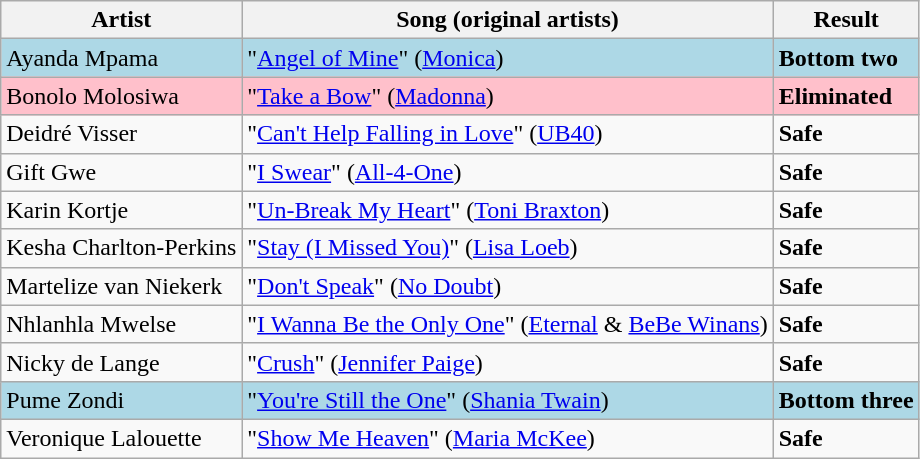<table class=wikitable>
<tr>
<th>Artist</th>
<th>Song (original artists)</th>
<th>Result</th>
</tr>
<tr style="background:lightblue;">
<td>Ayanda Mpama</td>
<td>"<a href='#'>Angel of Mine</a>" (<a href='#'>Monica</a>)</td>
<td><strong>Bottom two</strong></td>
</tr>
<tr style="background:pink;">
<td>Bonolo Molosiwa</td>
<td>"<a href='#'>Take a Bow</a>" (<a href='#'>Madonna</a>)</td>
<td><strong>Eliminated</strong></td>
</tr>
<tr>
<td>Deidré Visser</td>
<td>"<a href='#'>Can't Help Falling in Love</a>" (<a href='#'>UB40</a>)</td>
<td><strong>Safe</strong></td>
</tr>
<tr>
<td>Gift Gwe</td>
<td>"<a href='#'>I Swear</a>" (<a href='#'>All-4-One</a>)</td>
<td><strong>Safe</strong></td>
</tr>
<tr>
<td>Karin Kortje</td>
<td>"<a href='#'>Un-Break My Heart</a>" (<a href='#'>Toni Braxton</a>)</td>
<td><strong>Safe</strong></td>
</tr>
<tr>
<td>Kesha Charlton-Perkins</td>
<td>"<a href='#'>Stay (I Missed You)</a>" (<a href='#'>Lisa Loeb</a>)</td>
<td><strong>Safe</strong></td>
</tr>
<tr>
<td>Martelize van Niekerk</td>
<td>"<a href='#'>Don't Speak</a>" (<a href='#'>No Doubt</a>)</td>
<td><strong>Safe</strong></td>
</tr>
<tr>
<td>Nhlanhla Mwelse</td>
<td>"<a href='#'>I Wanna Be the Only One</a>" (<a href='#'>Eternal</a> & <a href='#'>BeBe Winans</a>)</td>
<td><strong>Safe</strong></td>
</tr>
<tr>
<td>Nicky de Lange</td>
<td>"<a href='#'>Crush</a>" (<a href='#'>Jennifer Paige</a>)</td>
<td><strong>Safe</strong></td>
</tr>
<tr style="background:lightblue;">
<td>Pume Zondi</td>
<td>"<a href='#'>You're Still the One</a>" (<a href='#'>Shania Twain</a>)</td>
<td><strong>Bottom three</strong></td>
</tr>
<tr>
<td>Veronique Lalouette</td>
<td>"<a href='#'>Show Me Heaven</a>" (<a href='#'>Maria McKee</a>)</td>
<td><strong>Safe</strong></td>
</tr>
</table>
